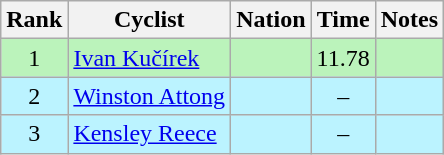<table class="wikitable sortable" style="text-align:center">
<tr>
<th>Rank</th>
<th>Cyclist</th>
<th>Nation</th>
<th>Time</th>
<th>Notes</th>
</tr>
<tr bgcolor=bbf3bb>
<td>1</td>
<td align=left data-sort-value="Kučírek, Ivan"><a href='#'>Ivan Kučírek</a></td>
<td align=left></td>
<td>11.78</td>
<td></td>
</tr>
<tr bgcolor=bbf3ff>
<td>2</td>
<td align=left data-sort-value="Attong, Winston"><a href='#'>Winston Attong</a></td>
<td align=left></td>
<td>–</td>
<td></td>
</tr>
<tr bgcolor=bbf3ff>
<td>3</td>
<td align=left data-sort-value="Reece, Kensley"><a href='#'>Kensley Reece</a></td>
<td align=left></td>
<td>–</td>
<td></td>
</tr>
</table>
